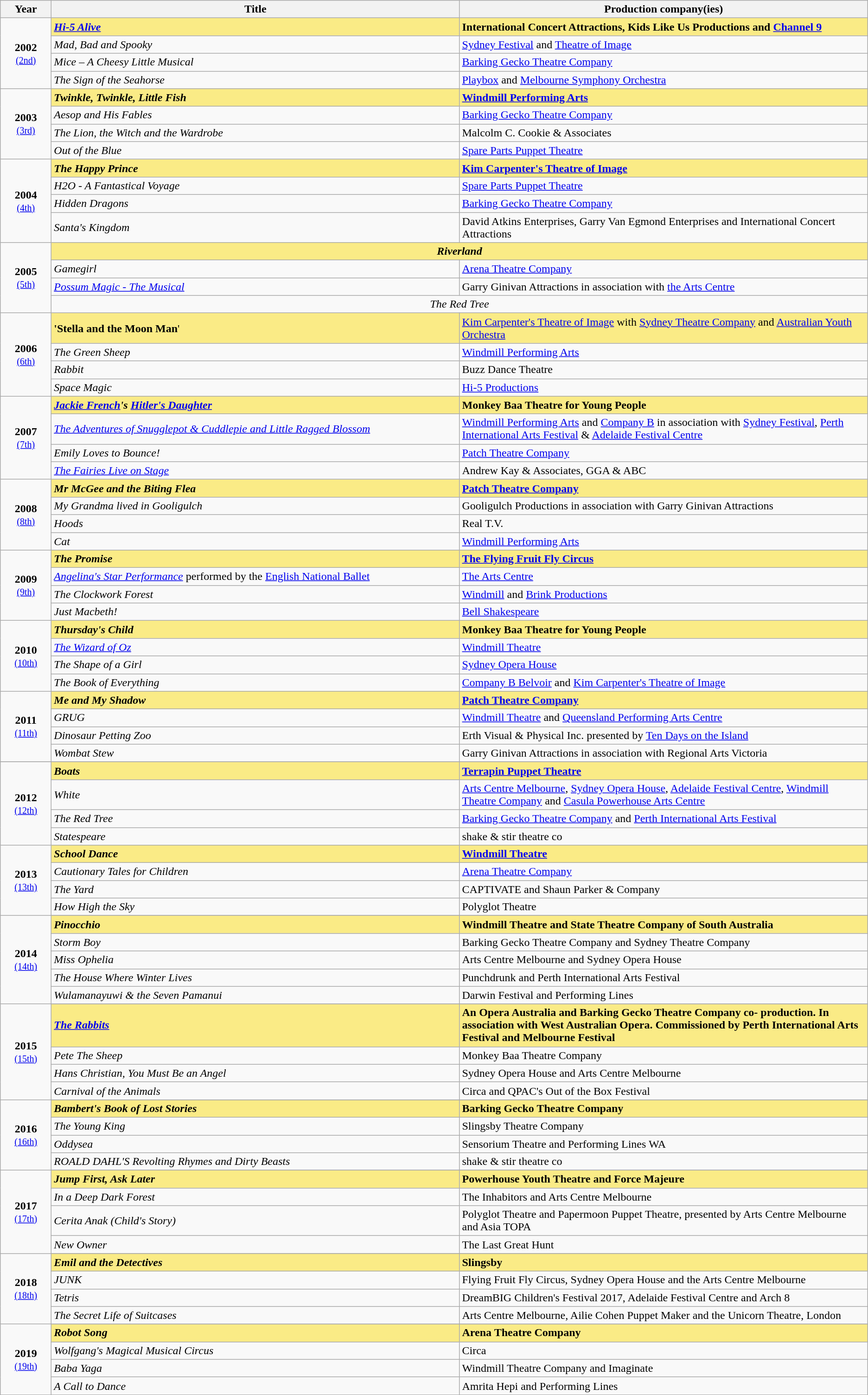<table class="sortable wikitable">
<tr>
<th width="5%">Year</th>
<th width="40%">Title</th>
<th width="40%">Production company(ies)</th>
</tr>
<tr>
<td rowspan="4" align="center"><strong>2002</strong><br><small><a href='#'>(2nd)</a></small></td>
<td style="background:#FAEB86"><strong><em><a href='#'>Hi-5 Alive</a></em></strong></td>
<td style="background:#FAEB86"><strong>International Concert Attractions, Kids Like Us Productions and <a href='#'>Channel 9</a></strong></td>
</tr>
<tr>
<td><em>Mad, Bad and Spooky</em></td>
<td><a href='#'>Sydney Festival</a> and <a href='#'>Theatre of Image</a></td>
</tr>
<tr>
<td><em>Mice – A Cheesy Little Musical</em></td>
<td><a href='#'>Barking Gecko Theatre Company</a></td>
</tr>
<tr>
<td><em>The Sign of the Seahorse</em></td>
<td><a href='#'>Playbox</a> and <a href='#'>Melbourne Symphony Orchestra</a></td>
</tr>
<tr>
<td rowspan="4" align="center"><strong>2003</strong><br><small><a href='#'>(3rd)</a></small></td>
<td style="background:#FAEB86"><strong><em>Twinkle, Twinkle, Little Fish</em></strong></td>
<td style="background:#FAEB86"><strong><a href='#'>Windmill Performing Arts</a></strong></td>
</tr>
<tr>
<td><em>Aesop and His Fables</em></td>
<td><a href='#'>Barking Gecko Theatre Company</a></td>
</tr>
<tr>
<td><em>The Lion, the Witch and the Wardrobe</em></td>
<td>Malcolm C. Cookie & Associates</td>
</tr>
<tr>
<td><em>Out of the Blue</em></td>
<td><a href='#'>Spare Parts Puppet Theatre</a></td>
</tr>
<tr>
<td rowspan="4" align="center"><strong>2004</strong><br><small><a href='#'>(4th)</a></small></td>
<td style="background:#FAEB86"><strong><em>The Happy Prince</em></strong></td>
<td style="background:#FAEB86"><strong><a href='#'>Kim Carpenter's Theatre of Image</a></strong></td>
</tr>
<tr>
<td><em>H2O - A Fantastical Voyage</em></td>
<td><a href='#'>Spare Parts Puppet Theatre</a></td>
</tr>
<tr>
<td><em>Hidden Dragons</em></td>
<td><a href='#'>Barking Gecko Theatre Company</a></td>
</tr>
<tr>
<td><em>Santa's Kingdom</em></td>
<td>David Atkins Enterprises, Garry Van Egmond Enterprises and International Concert Attractions</td>
</tr>
<tr>
<td rowspan="4" align="center"><strong>2005</strong><br><small><a href='#'>(5th)</a></small></td>
<td colspan="2" style="background:#FAEB86; text-align:center;"><strong><em>Riverland</em></strong></td>
</tr>
<tr>
<td><em>Gamegirl</em></td>
<td><a href='#'>Arena Theatre Company</a></td>
</tr>
<tr>
<td><em><a href='#'>Possum Magic - The Musical</a></em></td>
<td>Garry Ginivan Attractions in association with <a href='#'>the Arts Centre</a></td>
</tr>
<tr>
<td colspan="2" style="text-align:center;"><em>The Red Tree</em></td>
</tr>
<tr>
<td rowspan="4" align="center"><strong>2006</strong><br><small><a href='#'>(6th)</a></small></td>
<td style="background:#FAEB86"><strong>'Stella and the Moon Man</strong>'</td>
<td style="background:#FAEB86"><a href='#'>Kim Carpenter's Theatre of Image</a> with <a href='#'>Sydney Theatre Company</a> and <a href='#'>Australian Youth Orchestra</a></td>
</tr>
<tr>
<td><em>The Green Sheep</em></td>
<td><a href='#'>Windmill Performing Arts</a></td>
</tr>
<tr>
<td><em>Rabbit</em></td>
<td>Buzz Dance Theatre</td>
</tr>
<tr>
<td><em>Space Magic</em></td>
<td><a href='#'>Hi-5 Productions</a></td>
</tr>
<tr>
<td rowspan="4" align="center"><strong>2007</strong><br><small><a href='#'>(7th)</a></small></td>
<td style="background:#FAEB86"><strong><em><a href='#'>Jackie French</a>'s<em> </em><a href='#'>Hitler's Daughter</a></em></strong></td>
<td style="background:#FAEB86"><strong>Monkey Baa Theatre for Young People</strong></td>
</tr>
<tr>
<td><em><a href='#'>The Adventures of Snugglepot & Cuddlepie and Little Ragged Blossom</a></em></td>
<td><a href='#'>Windmill Performing Arts</a> and <a href='#'>Company B</a> in association with <a href='#'>Sydney Festival</a>, <a href='#'>Perth International Arts Festival</a> & <a href='#'>Adelaide Festival Centre</a></td>
</tr>
<tr>
<td><em>Emily Loves to Bounce!</em></td>
<td><a href='#'>Patch Theatre Company</a></td>
</tr>
<tr>
<td><em><a href='#'>The Fairies Live on Stage</a></em></td>
<td>Andrew Kay & Associates, GGA & ABC</td>
</tr>
<tr>
<td rowspan="4" align="center"><strong>2008</strong><br><small><a href='#'>(8th)</a></small></td>
<td style="background:#FAEB86"><strong><em>Mr McGee and the Biting Flea</em></strong></td>
<td style="background:#FAEB86"><strong><a href='#'>Patch Theatre Company</a></strong></td>
</tr>
<tr>
<td><em>My Grandma lived in Gooligulch</em></td>
<td>Gooligulch Productions in association with Garry Ginivan Attractions</td>
</tr>
<tr>
<td><em>Hoods</em></td>
<td>Real T.V.</td>
</tr>
<tr>
<td><em>Cat</em></td>
<td><a href='#'>Windmill Performing Arts</a></td>
</tr>
<tr>
<td rowspan="4" align="center"><strong>2009</strong><br><small><a href='#'>(9th)</a></small></td>
<td style="background:#FAEB86"><strong><em>The Promise</em></strong></td>
<td style="background:#FAEB86"><strong><a href='#'>The Flying Fruit Fly Circus</a></strong></td>
</tr>
<tr>
<td><em><a href='#'>Angelina's Star Performance</a></em> performed by the <a href='#'>English National Ballet</a></td>
<td><a href='#'>The Arts Centre</a></td>
</tr>
<tr>
<td><em>The Clockwork Forest</em></td>
<td><a href='#'>Windmill</a> and <a href='#'>Brink Productions</a></td>
</tr>
<tr>
<td><em>Just Macbeth!</em></td>
<td><a href='#'>Bell Shakespeare</a></td>
</tr>
<tr>
<td rowspan="4" align="center"><strong>2010</strong><br><small><a href='#'>(10th)</a></small></td>
<td style="background:#FAEB86"><strong><em>Thursday's Child</em></strong></td>
<td style="background:#FAEB86"><strong>Monkey Baa Theatre for Young People</strong></td>
</tr>
<tr>
<td><em><a href='#'>The Wizard of Oz</a></em></td>
<td><a href='#'>Windmill Theatre</a></td>
</tr>
<tr>
<td><em>The Shape of a Girl</em></td>
<td><a href='#'>Sydney Opera House</a></td>
</tr>
<tr>
<td><em>The Book of Everything</em></td>
<td><a href='#'>Company B Belvoir</a> and <a href='#'>Kim Carpenter's Theatre of Image</a></td>
</tr>
<tr>
<td rowspan="4" align="center"><strong>2011</strong><br><small><a href='#'>(11th)</a></small></td>
<td style="background:#FAEB86"><strong><em>Me and My Shadow</em></strong></td>
<td style="background:#FAEB86"><strong><a href='#'>Patch Theatre Company</a></strong></td>
</tr>
<tr>
<td><em>GRUG</em></td>
<td><a href='#'>Windmill Theatre</a> and <a href='#'>Queensland Performing Arts Centre</a></td>
</tr>
<tr>
<td><em>Dinosaur Petting Zoo</em></td>
<td>Erth Visual & Physical Inc. presented by <a href='#'>Ten Days on the Island</a></td>
</tr>
<tr>
<td><em>Wombat Stew</em></td>
<td>Garry Ginivan Attractions in association with Regional Arts Victoria</td>
</tr>
<tr>
</tr>
<tr>
<td rowspan="4" align="center"><strong>2012</strong><br><small><a href='#'>(12th)</a></small></td>
<td style="background:#FAEB86"><strong><em>Boats</em></strong></td>
<td style="background:#FAEB86"><strong><a href='#'>Terrapin Puppet Theatre</a></strong></td>
</tr>
<tr>
<td><em>White</em></td>
<td><a href='#'>Arts Centre Melbourne</a>, <a href='#'>Sydney Opera House</a>, <a href='#'>Adelaide Festival Centre</a>, <a href='#'>Windmill Theatre Company</a> and <a href='#'>Casula Powerhouse Arts Centre</a></td>
</tr>
<tr>
<td><em>The Red Tree</em></td>
<td><a href='#'>Barking Gecko Theatre Company</a> and <a href='#'>Perth International Arts Festival</a></td>
</tr>
<tr>
<td><em>Statespeare</em></td>
<td>shake & stir theatre co</td>
</tr>
<tr>
<td rowspan="4" align="center"><strong>2013</strong><br><small><a href='#'>(13th)</a></small></td>
<td style="background:#FAEB86"><strong><em>School Dance</em></strong></td>
<td style="background:#FAEB86"><strong><a href='#'>Windmill Theatre</a></strong></td>
</tr>
<tr>
<td><em>Cautionary Tales for Children</em></td>
<td><a href='#'>Arena Theatre Company</a></td>
</tr>
<tr>
<td><em>The Yard</em></td>
<td>CAPTIVATE and Shaun Parker & Company</td>
</tr>
<tr>
<td><em>How High the Sky</em></td>
<td>Polyglot Theatre</td>
</tr>
<tr>
<td rowspan="6" align="center"><strong>2014</strong><br><small><a href='#'>(14th)</a></small></td>
</tr>
<tr>
<td style="background:#FAEB86"><strong><em>Pinocchio</em></strong></td>
<td style="background:#FAEB86"><strong>Windmill Theatre and State Theatre Company of South Australia</strong></td>
</tr>
<tr>
<td><em>Storm Boy</em></td>
<td>Barking Gecko Theatre Company and Sydney Theatre Company</td>
</tr>
<tr>
<td><em>Miss Ophelia</em></td>
<td>Arts Centre Melbourne and Sydney Opera House</td>
</tr>
<tr>
<td><em>The House Where Winter Lives</em></td>
<td>Punchdrunk and Perth International Arts Festival</td>
</tr>
<tr>
<td><em>Wulamanayuwi & the Seven Pamanui</em></td>
<td>Darwin Festival and Performing Lines</td>
</tr>
<tr>
<td rowspan="5" align="center"><strong>2015</strong><br><small><a href='#'>(15th)</a></small></td>
</tr>
<tr>
<td style="background:#FAEB86"><strong><em><a href='#'>The Rabbits</a></em></strong></td>
<td style="background:#FAEB86"><strong>An Opera Australia and Barking Gecko Theatre Company co- production. In association with West Australian Opera. Commissioned by Perth International Arts Festival and Melbourne Festival</strong></td>
</tr>
<tr>
<td><em>Pete The Sheep</em></td>
<td>Monkey Baa Theatre Company</td>
</tr>
<tr>
<td><em>Hans Christian, You Must Be an Angel</em></td>
<td>Sydney Opera House and Arts Centre Melbourne</td>
</tr>
<tr>
<td><em>Carnival of the Animals</em></td>
<td>Circa and QPAC's Out of the Box Festival</td>
</tr>
<tr>
<td rowspan="5" align="center"><strong>2016</strong><br><small><a href='#'>(16th)</a></small></td>
</tr>
<tr>
<td style="background:#FAEB86"><strong><em>Bambert's Book of Lost Stories</em></strong></td>
<td style="background:#FAEB86"><strong>Barking Gecko Theatre Company</strong></td>
</tr>
<tr>
<td><em>The Young King</em></td>
<td>Slingsby Theatre Company</td>
</tr>
<tr>
<td><em>Oddysea</em></td>
<td>Sensorium Theatre and Performing Lines WA</td>
</tr>
<tr>
<td><em>ROALD DAHL'S Revolting Rhymes and Dirty Beasts</em></td>
<td>shake & stir theatre co</td>
</tr>
<tr>
<td rowspan="5" align="center"><strong>2017</strong><br><small><a href='#'>(17th)</a></small></td>
</tr>
<tr>
<td style="background:#FAEB86"><strong><em>Jump First, Ask Later</em></strong></td>
<td style="background:#FAEB86"><strong>Powerhouse Youth Theatre and Force Majeure</strong></td>
</tr>
<tr>
<td><em>In a Deep Dark Forest</em></td>
<td>The Inhabitors and Arts Centre Melbourne</td>
</tr>
<tr>
<td><em>Cerita Anak (Child's Story)</em></td>
<td>Polyglot Theatre and Papermoon Puppet Theatre, presented by Arts Centre Melbourne and Asia TOPA</td>
</tr>
<tr>
<td><em>New Owner</em></td>
<td>The Last Great Hunt</td>
</tr>
<tr>
<td rowspan="5" align="center"><strong>2018</strong><br><small><a href='#'>(18th)</a></small></td>
</tr>
<tr>
<td style="background:#FAEB86"><strong><em>Emil and the Detectives</em></strong></td>
<td style="background:#FAEB86"><strong>Slingsby</strong></td>
</tr>
<tr>
<td><em>JUNK</em></td>
<td>Flying Fruit Fly Circus, Sydney Opera House and the Arts Centre Melbourne</td>
</tr>
<tr>
<td><em>Tetris</em></td>
<td>DreamBIG Children's Festival 2017, Adelaide Festival Centre and Arch 8</td>
</tr>
<tr>
<td><em>The Secret Life of Suitcases</em></td>
<td>Arts Centre Melbourne, Ailie Cohen Puppet Maker and the Unicorn Theatre, London</td>
</tr>
<tr>
<td rowspan="5" align="center"><strong>2019</strong><br><small><a href='#'>(19th)</a></small></td>
</tr>
<tr>
<td style="background:#FAEB86"><strong><em>Robot Song</em></strong></td>
<td style="background:#FAEB86"><strong>Arena Theatre Company</strong></td>
</tr>
<tr>
<td><em>Wolfgang's Magical Musical Circus</em></td>
<td>Circa</td>
</tr>
<tr>
<td><em>Baba Yaga</em></td>
<td>Windmill Theatre Company and Imaginate</td>
</tr>
<tr>
<td><em>A Call to Dance</em></td>
<td>Amrita Hepi and Performing Lines</td>
</tr>
<tr>
</tr>
</table>
